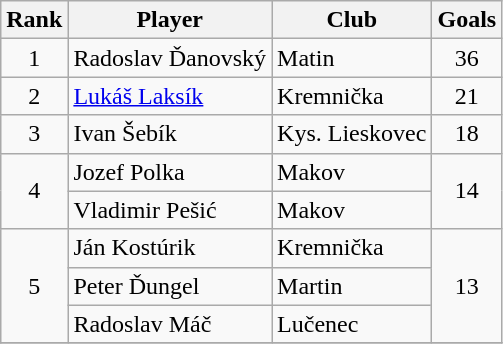<table class="wikitable" style="text-align:center">
<tr>
<th>Rank</th>
<th>Player</th>
<th>Club</th>
<th>Goals</th>
</tr>
<tr>
<td rowspan="1">1</td>
<td align="left"> Radoslav Ďanovský</td>
<td align="left">Matin</td>
<td>36</td>
</tr>
<tr>
<td rowspan="1">2</td>
<td align="left"> <a href='#'>Lukáš Laksík</a></td>
<td align="left">Kremnička</td>
<td>21</td>
</tr>
<tr>
<td rowspan="1">3</td>
<td align="left"> Ivan Šebík</td>
<td align="left">Kys. Lieskovec</td>
<td rowspan="1">18</td>
</tr>
<tr>
<td rowspan="2">4</td>
<td align="left"> Jozef Polka</td>
<td align="left">Makov</td>
<td rowspan="2">14</td>
</tr>
<tr>
<td align="left"> Vladimir Pešić</td>
<td align="left">Makov</td>
</tr>
<tr>
<td rowspan="3">5</td>
<td align="left"> Ján Kostúrik</td>
<td align="left">Kremnička</td>
<td rowspan="3">13</td>
</tr>
<tr>
<td align="left"> Peter Ďungel</td>
<td align="left">Martin</td>
</tr>
<tr>
<td align="left"> Radoslav Máč</td>
<td align="left">Lučenec</td>
</tr>
<tr>
</tr>
</table>
